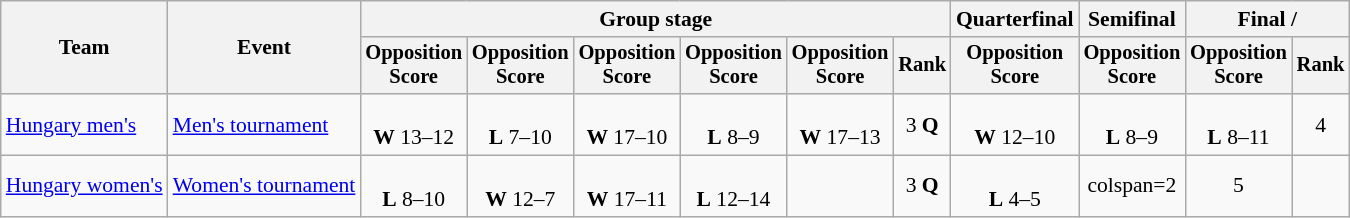<table class=wikitable style=font-size:90%;text-align:center>
<tr>
<th rowspan=2>Team</th>
<th rowspan=2>Event</th>
<th colspan=6>Group stage</th>
<th>Quarterfinal</th>
<th>Semifinal</th>
<th colspan=2>Final / </th>
</tr>
<tr style=font-size:95%>
<th>Opposition<br>Score</th>
<th>Opposition<br>Score</th>
<th>Opposition<br>Score</th>
<th>Opposition<br>Score</th>
<th>Opposition<br>Score</th>
<th>Rank</th>
<th>Opposition<br>Score</th>
<th>Opposition<br>Score</th>
<th>Opposition<br>Score</th>
<th>Rank</th>
</tr>
<tr>
<td align=left><a href='#'>Hungary men's</a></td>
<td align=left><a href='#'>Men's tournament</a></td>
<td><br><strong>W</strong> 13–12</td>
<td><br><strong>L</strong> 7–10</td>
<td><br><strong>W</strong> 17–10</td>
<td><br><strong>L</strong> 8–9</td>
<td><br><strong>W</strong> 17–13</td>
<td>3 <strong>Q</strong></td>
<td><br><strong>W</strong> 12–10</td>
<td><br><strong>L</strong> 8–9</td>
<td><br><strong>L</strong> 8–11</td>
<td>4</td>
</tr>
<tr>
<td align=left><a href='#'>Hungary women's</a></td>
<td align=left><a href='#'>Women's tournament</a></td>
<td><br><strong>L</strong> 8–10</td>
<td><br><strong>W</strong> 12–7</td>
<td><br><strong>W</strong> 17–11</td>
<td><br><strong>L</strong> 12–14</td>
<td></td>
<td>3 <strong>Q</strong></td>
<td><br><strong>L</strong> 4–5</td>
<td>colspan=2 </td>
<td>5</td>
</tr>
</table>
